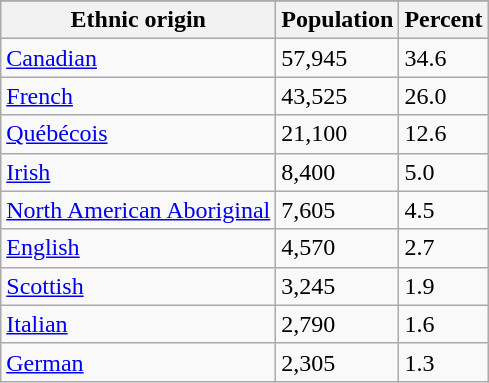<table class="wikitable">
<tr>
</tr>
<tr ">
<th>Ethnic origin</th>
<th>Population</th>
<th>Percent</th>
</tr>
<tr>
<td><a href='#'>Canadian</a></td>
<td>57,945</td>
<td>34.6</td>
</tr>
<tr>
<td><a href='#'>French</a></td>
<td>43,525</td>
<td>26.0</td>
</tr>
<tr>
<td><a href='#'>Québécois</a></td>
<td>21,100</td>
<td>12.6</td>
</tr>
<tr>
<td><a href='#'>Irish</a></td>
<td>8,400</td>
<td>5.0</td>
</tr>
<tr>
<td><a href='#'>North American Aboriginal</a></td>
<td>7,605</td>
<td>4.5</td>
</tr>
<tr>
<td><a href='#'>English</a></td>
<td>4,570</td>
<td>2.7</td>
</tr>
<tr>
<td><a href='#'>Scottish</a></td>
<td>3,245</td>
<td>1.9</td>
</tr>
<tr>
<td><a href='#'>Italian</a></td>
<td>2,790</td>
<td>1.6</td>
</tr>
<tr>
<td><a href='#'>German</a></td>
<td>2,305</td>
<td>1.3</td>
</tr>
</table>
